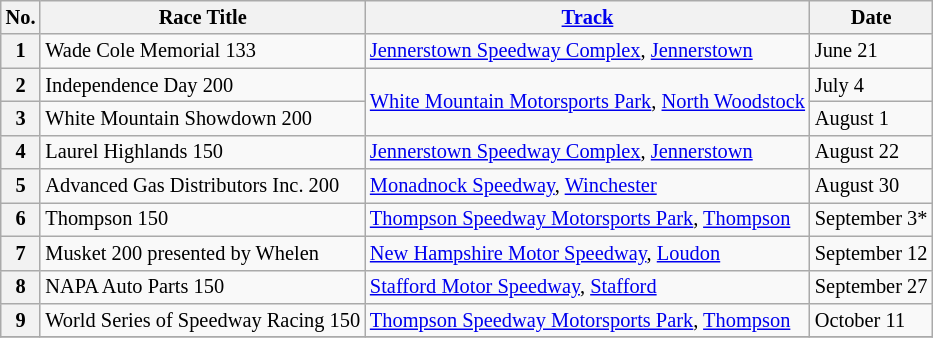<table class="wikitable" style="font-size:85%;">
<tr>
<th>No.</th>
<th>Race Title</th>
<th><a href='#'>Track</a></th>
<th>Date</th>
</tr>
<tr>
<th>1</th>
<td>Wade Cole Memorial 133</td>
<td><a href='#'>Jennerstown Speedway Complex</a>, <a href='#'>Jennerstown</a></td>
<td>June 21</td>
</tr>
<tr>
<th>2</th>
<td>Independence Day 200</td>
<td rowspan=2><a href='#'>White Mountain Motorsports Park</a>, <a href='#'>North Woodstock</a></td>
<td>July 4</td>
</tr>
<tr>
<th>3</th>
<td>White Mountain Showdown 200</td>
<td>August 1</td>
</tr>
<tr>
<th>4</th>
<td>Laurel Highlands 150</td>
<td><a href='#'>Jennerstown Speedway Complex</a>, <a href='#'>Jennerstown</a></td>
<td>August 22</td>
</tr>
<tr>
<th>5</th>
<td>Advanced Gas Distributors Inc. 200</td>
<td><a href='#'>Monadnock Speedway</a>, <a href='#'>Winchester</a></td>
<td>August 30</td>
</tr>
<tr>
<th>6</th>
<td>Thompson 150</td>
<td><a href='#'>Thompson Speedway Motorsports Park</a>, <a href='#'>Thompson</a></td>
<td>September 3*</td>
</tr>
<tr>
<th>7</th>
<td>Musket 200 presented by Whelen</td>
<td><a href='#'>New Hampshire Motor Speedway</a>, <a href='#'>Loudon</a></td>
<td>September 12</td>
</tr>
<tr>
<th>8</th>
<td>NAPA Auto Parts 150</td>
<td><a href='#'>Stafford Motor Speedway</a>, <a href='#'>Stafford</a></td>
<td>September 27</td>
</tr>
<tr>
<th>9</th>
<td>World Series of Speedway Racing 150</td>
<td><a href='#'>Thompson Speedway Motorsports Park</a>, <a href='#'>Thompson</a></td>
<td>October 11</td>
</tr>
<tr>
</tr>
</table>
